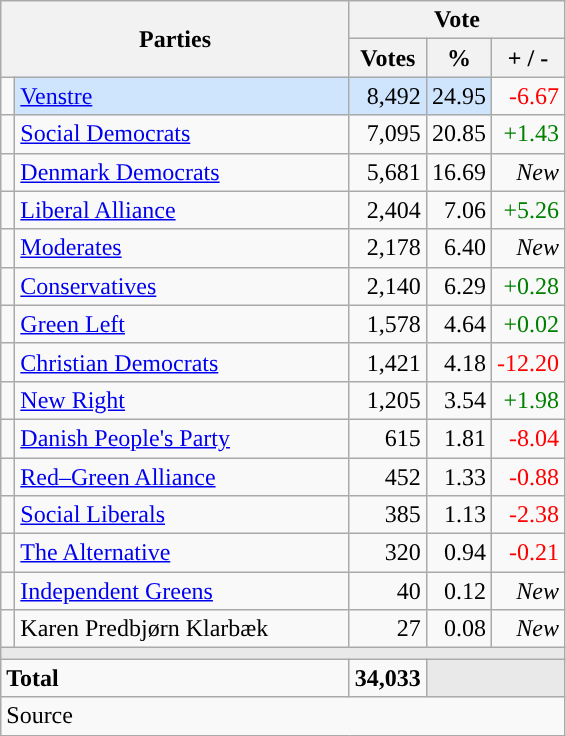<table class="wikitable" style="text-align:right;">
<tr>
<th style="text-align:centre;" rowspan="2" colspan="2" width="225">Parties</th>
<th colspan="3">Vote</th>
</tr>
<tr>
<th width="15">Votes</th>
<th width="15">%</th>
<th width="15">+ / -</th>
</tr>
<tr>
<td width="2" style="color:inherit;background:"></td>
<td bgcolor=#cfe5fe  align="left"><a href='#'>Venstre</a></td>
<td bgcolor=#cfe5fe>8,492</td>
<td bgcolor=#cfe5fe>24.95</td>
<td style=color:red;>-6.67</td>
</tr>
<tr>
<td width="2" style="color:inherit;background:"></td>
<td align="left"><a href='#'>Social Democrats</a></td>
<td>7,095</td>
<td>20.85</td>
<td style=color:green;>+1.43</td>
</tr>
<tr>
<td width="2" style="color:inherit;background:"></td>
<td align="left"><a href='#'>Denmark Democrats</a></td>
<td>5,681</td>
<td>16.69</td>
<td><em>New</em></td>
</tr>
<tr>
<td width="2" style="color:inherit;background:"></td>
<td align="left"><a href='#'>Liberal Alliance</a></td>
<td>2,404</td>
<td>7.06</td>
<td style=color:green;>+5.26</td>
</tr>
<tr>
<td width="2" style="color:inherit;background:"></td>
<td align="left"><a href='#'>Moderates</a></td>
<td>2,178</td>
<td>6.40</td>
<td><em>New</em></td>
</tr>
<tr>
<td width="2" style="color:inherit;background:"></td>
<td align="left"><a href='#'>Conservatives</a></td>
<td>2,140</td>
<td>6.29</td>
<td style=color:green;>+0.28</td>
</tr>
<tr>
<td width="2" style="color:inherit;background:"></td>
<td align="left"><a href='#'>Green Left</a></td>
<td>1,578</td>
<td>4.64</td>
<td style=color:green;>+0.02</td>
</tr>
<tr>
<td width="2" style="color:inherit;background:"></td>
<td align="left"><a href='#'>Christian Democrats</a></td>
<td>1,421</td>
<td>4.18</td>
<td style=color:red;>-12.20</td>
</tr>
<tr>
<td width="2" style="color:inherit;background:"></td>
<td align="left"><a href='#'>New Right</a></td>
<td>1,205</td>
<td>3.54</td>
<td style=color:green;>+1.98</td>
</tr>
<tr>
<td width="2" style="color:inherit;background:"></td>
<td align="left"><a href='#'>Danish People's Party</a></td>
<td>615</td>
<td>1.81</td>
<td style=color:red;>-8.04</td>
</tr>
<tr>
<td width="2" style="color:inherit;background:"></td>
<td align="left"><a href='#'>Red–Green Alliance</a></td>
<td>452</td>
<td>1.33</td>
<td style=color:red;>-0.88</td>
</tr>
<tr>
<td width="2" style="color:inherit;background:"></td>
<td align="left"><a href='#'>Social Liberals</a></td>
<td>385</td>
<td>1.13</td>
<td style=color:red;>-2.38</td>
</tr>
<tr>
<td width="2" style="color:inherit;background:"></td>
<td align="left"><a href='#'>The Alternative</a></td>
<td>320</td>
<td>0.94</td>
<td style=color:red;>-0.21</td>
</tr>
<tr>
<td width="2" style="color:inherit;background:"></td>
<td align="left"><a href='#'>Independent Greens</a></td>
<td>40</td>
<td>0.12</td>
<td><em>New</em></td>
</tr>
<tr>
<td width="2" style="color:inherit;background:"></td>
<td align="left">Karen Predbjørn Klarbæk</td>
<td>27</td>
<td>0.08</td>
<td><em>New</em></td>
</tr>
<tr>
<td colspan="7" bgcolor="#E9E9E9"></td>
</tr>
<tr>
<td align="left" colspan="2"><strong>Total</strong></td>
<td><strong>34,033</strong></td>
<td bgcolor="#E9E9E9" colspan="2"></td>
</tr>
<tr>
<td align="left" colspan="6">Source</td>
</tr>
</table>
